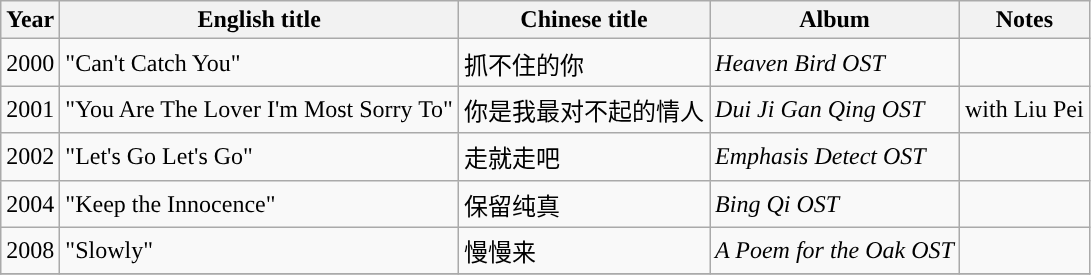<table class="wikitable sortable">
<tr>
<th>Year</th>
<th>English title</th>
<th>Chinese title</th>
<th>Album</th>
<th>Notes</th>
</tr>
<tr>
<td>2000</td>
<td>"Can't Catch You"</td>
<td>抓不住的你</td>
<td><em>Heaven Bird OST</em></td>
<td></td>
</tr>
<tr>
<td>2001</td>
<td>"You Are The Lover I'm Most Sorry To"</td>
<td>你是我最对不起的情人</td>
<td><em>Dui Ji Gan Qing OST</em></td>
<td>with Liu Pei</td>
</tr>
<tr>
<td>2002</td>
<td>"Let's Go Let's Go"</td>
<td>走就走吧</td>
<td><em>Emphasis Detect OST</em></td>
<td></td>
</tr>
<tr>
<td>2004</td>
<td>"Keep the Innocence"</td>
<td>保留纯真</td>
<td><em>Bing Qi OST</em></td>
<td></td>
</tr>
<tr>
<td>2008</td>
<td>"Slowly"</td>
<td>慢慢来</td>
<td><em>A Poem for the Oak OST</em></td>
<td></td>
</tr>
<tr>
</tr>
</table>
